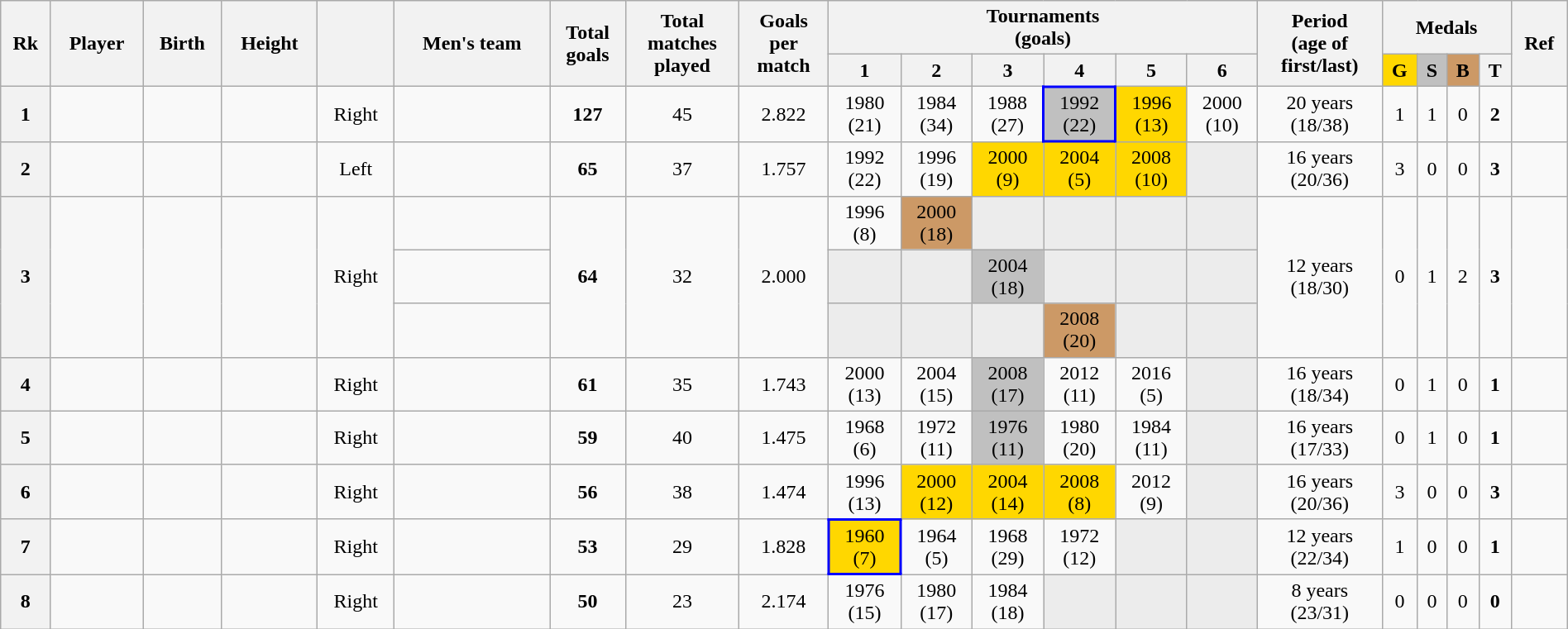<table class="wikitable sortable sticky-table-head sticky-table-col1" style="text-align: center; font-size: 100%; margin-left: 0em; width: 100%;">
<tr>
<th scope="col" rowspan="2">Rk</th>
<th scope="col" rowspan="2">Player</th>
<th scope="col" rowspan="2">Birth</th>
<th scope="col" rowspan="2">Height</th>
<th scope="col" rowspan="2"></th>
<th scope="col" rowspan="2">Men's team</th>
<th scope="col" rowspan="2">Total<br>goals</th>
<th scope="col" rowspan="2">Total<br>matches<br>played</th>
<th scope="col" rowspan="2">Goals<br>per<br>match</th>
<th scope="colgroup" colspan="6">Tournaments<br>(goals)</th>
<th scope="col" rowspan="2">Period<br>(age of<br>first/last)</th>
<th scope="colgroup" colspan="4">Medals</th>
<th scope="col" rowspan="2" class="unsortable">Ref</th>
</tr>
<tr>
<th scope="col">1</th>
<th scope="col" class="unsortable">2</th>
<th scope="col" class="unsortable">3</th>
<th scope="col" class="unsortable">4</th>
<th scope="col" class="unsortable">5</th>
<th scope="col" class="unsortable">6</th>
<th scope="col" style="background-color: gold;">G</th>
<th scope="col" style="background-color: silver;">S</th>
<th scope="col" style="background-color: #cc9966;">B</th>
<th scope="col">T</th>
</tr>
<tr>
<th scope="row"><strong>1</strong></th>
<td style="text-align: left;"></td>
<td></td>
<td></td>
<td>Right</td>
<td style="text-align: left;"></td>
<td><strong>127</strong></td>
<td>45</td>
<td>2.822</td>
<td>1980<br>(21)</td>
<td>1984<br>(34)</td>
<td>1988<br>(27)</td>
<td style="border: 2px solid blue; background-color: silver;">1992<br>(22)</td>
<td style="background-color: gold;">1996<br>(13)</td>
<td>2000<br>(10)</td>
<td>20 years<br>(18/38)</td>
<td>1</td>
<td>1</td>
<td>0</td>
<td><strong>2</strong></td>
<td></td>
</tr>
<tr>
<th scope="row"><strong>2</strong></th>
<td style="text-align: left;"></td>
<td></td>
<td></td>
<td>Left</td>
<td style="text-align: left;"></td>
<td><strong>65</strong></td>
<td>37</td>
<td>1.757</td>
<td>1992<br>(22)</td>
<td>1996<br>(19)</td>
<td style="background-color: gold;">2000<br>(9)</td>
<td style="background-color: gold;">2004<br>(5)</td>
<td style="background-color: gold;">2008<br>(10)</td>
<td style="background-color: #ececec;"></td>
<td>16 years<br>(20/36)</td>
<td>3</td>
<td>0</td>
<td>0</td>
<td><strong>3</strong></td>
<td></td>
</tr>
<tr>
<th scope="rowgroup" rowspan="3"><strong>3</strong></th>
<td rowspan="3" style="text-align: left;"></td>
<td rowspan="3"></td>
<td rowspan="3"></td>
<td rowspan="3">Right</td>
<td style="text-align: left;" data-sort-value="Yugoslavia, FR"></td>
<td rowspan="3"><strong>64</strong></td>
<td rowspan="3">32</td>
<td rowspan="3">2.000</td>
<td>1996<br>(8)</td>
<td style="background-color: #cc9966;">2000<br>(18)</td>
<td style="background-color: #ececec;"></td>
<td style="background-color: #ececec;"></td>
<td style="background-color: #ececec;"></td>
<td style="background-color: #ececec;"></td>
<td rowspan="3">12 years<br>(18/30)</td>
<td rowspan="3">0</td>
<td rowspan="3">1</td>
<td rowspan="3">2</td>
<td rowspan="3"><strong>3</strong></td>
<td rowspan="3"></td>
</tr>
<tr class="expand-child">
<td style="text-align: left;"></td>
<td style="background-color: #ececec;"></td>
<td style="background-color: #ececec;"></td>
<td style="background-color: silver;">2004<br>(18)</td>
<td style="background-color: #ececec;"></td>
<td style="background-color: #ececec;"></td>
<td style="background-color: #ececec;"></td>
</tr>
<tr class="expand-child">
<td style="text-align: left;"></td>
<td style="background-color: #ececec;"></td>
<td style="background-color: #ececec;"></td>
<td style="background-color: #ececec;"></td>
<td style="background-color: #cc9966;">2008<br>(20)</td>
<td style="background-color: #ececec;"></td>
<td style="background-color: #ececec;"></td>
</tr>
<tr>
<th scope="row"><strong>4</strong></th>
<td style="text-align: left;"></td>
<td></td>
<td></td>
<td>Right</td>
<td style="text-align: left;"></td>
<td><strong>61</strong></td>
<td>35</td>
<td>1.743</td>
<td>2000<br>(13)</td>
<td>2004<br>(15)</td>
<td style="background-color: silver;">2008<br>(17)</td>
<td>2012<br>(11)</td>
<td>2016<br>(5)</td>
<td style="background-color: #ececec;"></td>
<td>16 years<br>(18/34)</td>
<td>0</td>
<td>1</td>
<td>0</td>
<td><strong>1</strong></td>
<td></td>
</tr>
<tr>
<th scope="row"><strong>5</strong></th>
<td style="text-align: left;"></td>
<td></td>
<td></td>
<td>Right</td>
<td style="text-align: left;"></td>
<td><strong>59</strong></td>
<td>40</td>
<td>1.475</td>
<td>1968<br>(6)</td>
<td>1972<br>(11)</td>
<td style="background-color: silver;">1976<br>(11)</td>
<td>1980<br>(20)</td>
<td>1984<br>(11)</td>
<td style="background-color: #ececec;"></td>
<td>16 years<br>(17/33)</td>
<td>0</td>
<td>1</td>
<td>0</td>
<td><strong>1</strong></td>
<td></td>
</tr>
<tr>
<th scope="row"><strong>6</strong></th>
<td style="text-align: left;"></td>
<td></td>
<td></td>
<td>Right</td>
<td style="text-align: left;"></td>
<td><strong>56</strong></td>
<td>38</td>
<td>1.474</td>
<td>1996<br>(13)</td>
<td style="background-color: gold;">2000<br>(12)</td>
<td style="background-color: gold;">2004<br>(14)</td>
<td style="background-color: gold;">2008<br>(8)</td>
<td>2012<br>(9)</td>
<td style="background-color: #ececec;"></td>
<td>16 years<br>(20/36)</td>
<td>3</td>
<td>0</td>
<td>0</td>
<td><strong>3</strong></td>
<td></td>
</tr>
<tr>
<th scope="row"><strong>7</strong></th>
<td style="text-align: left;"></td>
<td></td>
<td></td>
<td>Right</td>
<td style="text-align: left;"></td>
<td><strong>53</strong></td>
<td>29</td>
<td>1.828</td>
<td style="border: 2px solid blue; background-color: gold;">1960<br>(7)</td>
<td>1964<br>(5)</td>
<td>1968<br>(29)</td>
<td>1972<br>(12)</td>
<td style="background-color: #ececec;"></td>
<td style="background-color: #ececec;"></td>
<td>12 years<br>(22/34)</td>
<td>1</td>
<td>0</td>
<td>0</td>
<td><strong>1</strong></td>
<td></td>
</tr>
<tr>
<th scope="row"><strong>8</strong></th>
<td style="text-align: left;"></td>
<td></td>
<td></td>
<td>Right</td>
<td style="text-align: left;"></td>
<td><strong>50</strong></td>
<td>23</td>
<td>2.174</td>
<td>1976<br>(15)</td>
<td>1980<br>(17)</td>
<td>1984<br>(18)</td>
<td style="background-color: #ececec;"></td>
<td style="background-color: #ececec;"></td>
<td style="background-color: #ececec;"></td>
<td>8 years<br>(23/31)</td>
<td>0</td>
<td>0</td>
<td>0</td>
<td><strong>0</strong></td>
<td></td>
</tr>
</table>
